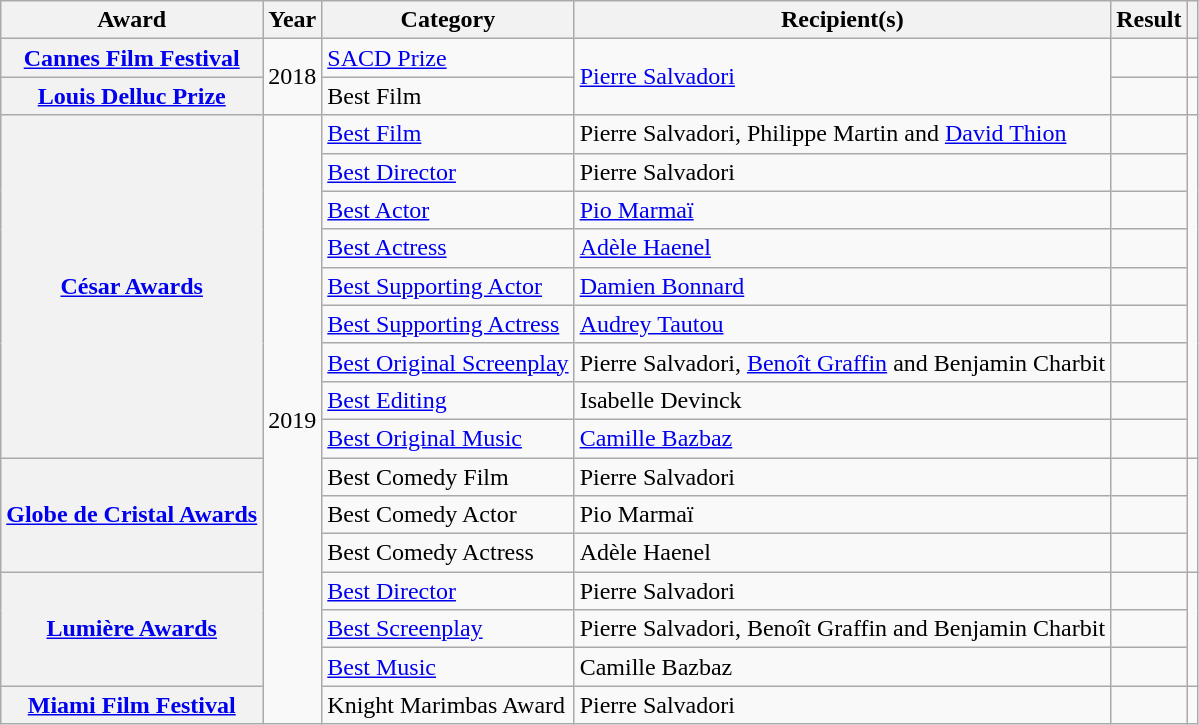<table class="wikitable plainrowheaders">
<tr>
<th scope="col">Award</th>
<th scope="col">Year</th>
<th scope="col">Category</th>
<th scope="col">Recipient(s)</th>
<th scope="col">Result</th>
<th scope="col"></th>
</tr>
<tr>
<th scope="row"><a href='#'>Cannes Film Festival</a></th>
<td rowspan="2">2018</td>
<td><a href='#'>SACD Prize</a></td>
<td rowspan="2"><a href='#'>Pierre Salvadori</a></td>
<td></td>
<td></td>
</tr>
<tr>
<th scope="row"><a href='#'>Louis Delluc Prize</a></th>
<td>Best Film</td>
<td></td>
<td></td>
</tr>
<tr>
<th scope="row" rowspan="9"><a href='#'>César Awards</a></th>
<td rowspan="16">2019</td>
<td><a href='#'>Best Film</a></td>
<td>Pierre Salvadori, Philippe Martin and <a href='#'>David Thion</a></td>
<td></td>
<td rowspan="9"></td>
</tr>
<tr>
<td><a href='#'>Best Director</a></td>
<td>Pierre Salvadori</td>
<td></td>
</tr>
<tr>
<td><a href='#'>Best Actor</a></td>
<td><a href='#'>Pio Marmaï</a></td>
<td></td>
</tr>
<tr>
<td><a href='#'>Best Actress</a></td>
<td><a href='#'>Adèle Haenel</a></td>
<td></td>
</tr>
<tr>
<td><a href='#'>Best Supporting Actor</a></td>
<td><a href='#'>Damien Bonnard</a></td>
<td></td>
</tr>
<tr>
<td><a href='#'>Best Supporting Actress</a></td>
<td><a href='#'>Audrey Tautou</a></td>
<td></td>
</tr>
<tr>
<td><a href='#'>Best Original Screenplay</a></td>
<td>Pierre Salvadori, <a href='#'>Benoît Graffin</a> and Benjamin Charbit</td>
<td></td>
</tr>
<tr>
<td><a href='#'>Best Editing</a></td>
<td>Isabelle Devinck</td>
<td></td>
</tr>
<tr>
<td><a href='#'>Best Original Music</a></td>
<td><a href='#'>Camille Bazbaz</a></td>
<td></td>
</tr>
<tr>
<th scope="row" rowspan="3"><a href='#'>Globe de Cristal Awards</a></th>
<td>Best Comedy Film</td>
<td>Pierre Salvadori</td>
<td></td>
<td rowspan="3"></td>
</tr>
<tr>
<td>Best Comedy Actor</td>
<td>Pio Marmaï</td>
<td></td>
</tr>
<tr>
<td>Best Comedy Actress</td>
<td>Adèle Haenel</td>
<td></td>
</tr>
<tr>
<th scope="row" rowspan="3"><a href='#'>Lumière Awards</a></th>
<td><a href='#'>Best Director</a></td>
<td>Pierre Salvadori</td>
<td></td>
<td rowspan="3"></td>
</tr>
<tr>
<td><a href='#'>Best Screenplay</a></td>
<td>Pierre Salvadori, Benoît Graffin and Benjamin Charbit</td>
<td></td>
</tr>
<tr>
<td><a href='#'>Best Music</a></td>
<td>Camille Bazbaz</td>
<td></td>
</tr>
<tr>
<th scope="row"><a href='#'>Miami Film Festival</a></th>
<td>Knight Marimbas Award</td>
<td>Pierre Salvadori</td>
<td></td>
<td rowspan="3"></td>
</tr>
</table>
